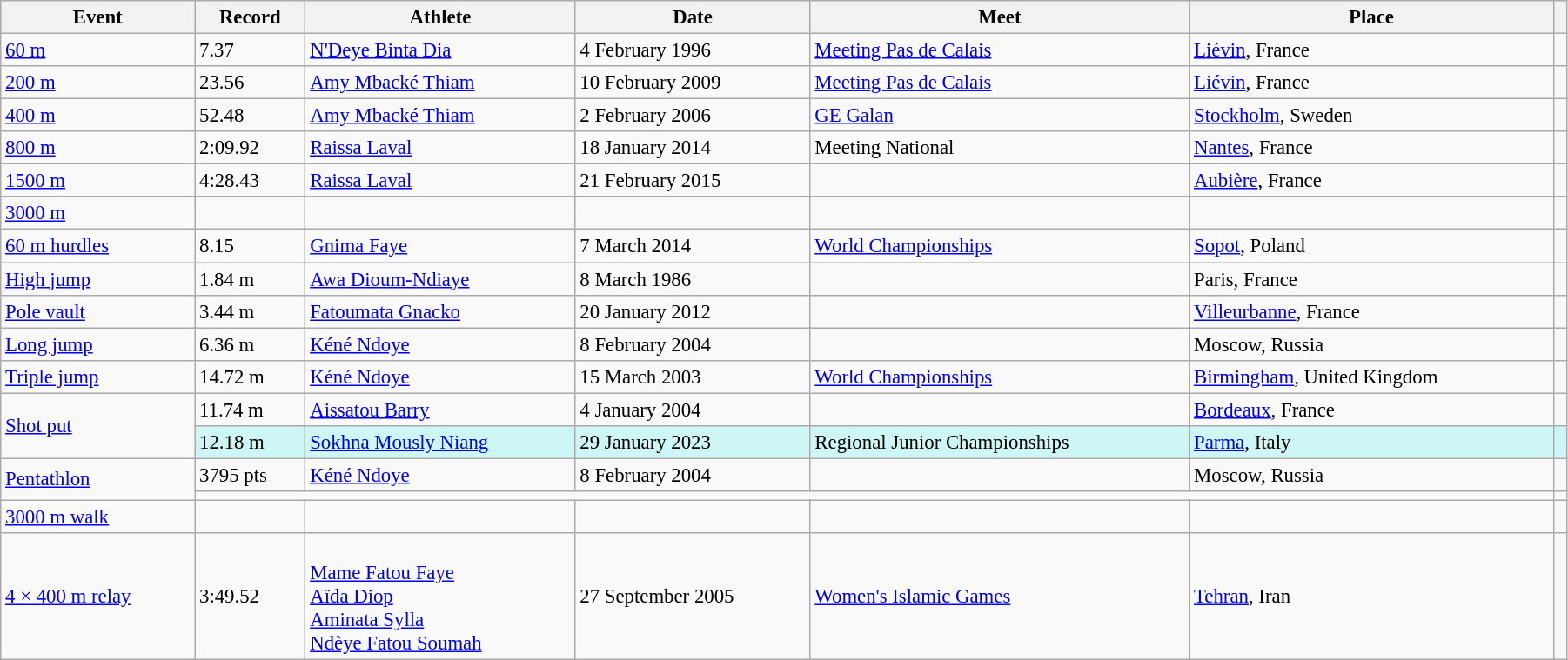<table class="wikitable" style="font-size:95%; width: 95%;">
<tr>
<th>Event</th>
<th>Record</th>
<th>Athlete</th>
<th>Date</th>
<th>Meet</th>
<th>Place</th>
<th></th>
</tr>
<tr>
<td><a href='#'>60 m</a></td>
<td>7.37</td>
<td><a href='#'>N'Deye Binta Dia</a></td>
<td>4 February 1996</td>
<td><a href='#'>Meeting Pas de Calais</a></td>
<td><a href='#'>Liévin</a>, France</td>
<td></td>
</tr>
<tr>
<td><a href='#'>200 m</a></td>
<td>23.56</td>
<td><a href='#'>Amy Mbacké Thiam</a></td>
<td>10 February 2009</td>
<td><a href='#'>Meeting Pas de Calais</a></td>
<td><a href='#'>Liévin</a>, France</td>
<td></td>
</tr>
<tr>
<td><a href='#'>400 m</a></td>
<td>52.48</td>
<td><a href='#'>Amy Mbacké Thiam</a></td>
<td>2 February 2006</td>
<td><a href='#'>GE Galan</a></td>
<td><a href='#'>Stockholm</a>, Sweden</td>
<td></td>
</tr>
<tr>
<td><a href='#'>800 m</a></td>
<td>2:09.92</td>
<td><a href='#'>Raissa Laval</a></td>
<td>18 January 2014</td>
<td>Meeting National</td>
<td><a href='#'>Nantes</a>, France</td>
<td></td>
</tr>
<tr>
<td><a href='#'>1500 m</a></td>
<td>4:28.43</td>
<td><a href='#'>Raissa Laval</a></td>
<td>21 February 2015</td>
<td></td>
<td><a href='#'>Aubière</a>, France</td>
<td></td>
</tr>
<tr>
<td><a href='#'>3000 m</a></td>
<td></td>
<td></td>
<td></td>
<td></td>
<td></td>
<td></td>
</tr>
<tr>
<td><a href='#'>60 m hurdles</a></td>
<td>8.15</td>
<td><a href='#'>Gnima Faye</a></td>
<td>7 March 2014</td>
<td><a href='#'>World Championships</a></td>
<td><a href='#'>Sopot</a>, Poland</td>
<td></td>
</tr>
<tr>
<td><a href='#'>High jump</a></td>
<td>1.84 m </td>
<td><a href='#'>Awa Dioum-Ndiaye</a></td>
<td>8 March 1986</td>
<td></td>
<td>Paris, France</td>
<td></td>
</tr>
<tr>
<td><a href='#'>Pole vault</a></td>
<td>3.44 m</td>
<td><a href='#'>Fatoumata Gnacko</a></td>
<td>20 January 2012</td>
<td></td>
<td><a href='#'>Villeurbanne</a>, France</td>
<td></td>
</tr>
<tr>
<td><a href='#'>Long jump</a></td>
<td>6.36 m</td>
<td><a href='#'>Kéné Ndoye</a></td>
<td>8 February 2004</td>
<td></td>
<td>Moscow, Russia</td>
<td></td>
</tr>
<tr>
<td><a href='#'>Triple jump</a></td>
<td>14.72 m</td>
<td><a href='#'>Kéné Ndoye</a></td>
<td>15 March 2003</td>
<td><a href='#'>World Championships</a></td>
<td><a href='#'>Birmingham</a>, United Kingdom</td>
<td></td>
</tr>
<tr>
<td rowspan=2><a href='#'>Shot put</a></td>
<td>11.74 m</td>
<td><a href='#'>Aissatou Barry</a></td>
<td>4 January 2004</td>
<td></td>
<td><a href='#'>Bordeaux</a>, France</td>
<td></td>
</tr>
<tr style="background:#cef6f5;">
<td>12.18 m</td>
<td><a href='#'>Sokhna Mously Niang</a></td>
<td>29 January 2023</td>
<td>Regional Junior Championships</td>
<td><a href='#'>Parma</a>, Italy</td>
<td></td>
</tr>
<tr>
<td rowspan=2><a href='#'>Pentathlon</a></td>
<td>3795 pts</td>
<td><a href='#'>Kéné Ndoye</a></td>
<td>8 February 2004</td>
<td></td>
<td>Moscow, Russia</td>
<td></td>
</tr>
<tr>
<td colspan=5></td>
<td></td>
</tr>
<tr>
<td><a href='#'>3000 m walk</a></td>
<td></td>
<td></td>
<td></td>
<td></td>
<td></td>
<td></td>
</tr>
<tr>
<td><a href='#'>4 × 400 m relay</a></td>
<td>3:49.52</td>
<td><br><a href='#'>Mame Fatou Faye</a><br><a href='#'>Aïda Diop</a><br><a href='#'>Aminata Sylla</a><br><a href='#'>Ndèye Fatou Soumah</a></td>
<td>27 September 2005</td>
<td><a href='#'>Women's Islamic Games</a></td>
<td><a href='#'>Tehran</a>, Iran</td>
<td></td>
</tr>
</table>
